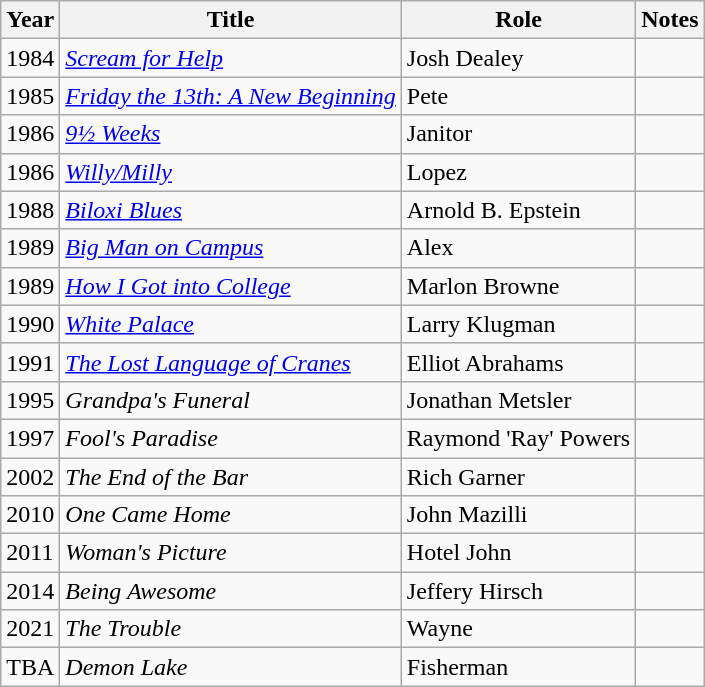<table class="wikitable sortable">
<tr>
<th>Year</th>
<th>Title</th>
<th>Role</th>
<th>Notes</th>
</tr>
<tr>
<td>1984</td>
<td><em><a href='#'>Scream for Help</a></em></td>
<td>Josh Dealey</td>
<td></td>
</tr>
<tr>
<td>1985</td>
<td><em><a href='#'>Friday the 13th: A New Beginning</a></em></td>
<td>Pete</td>
<td></td>
</tr>
<tr>
<td>1986</td>
<td><em><a href='#'>9½ Weeks</a></em></td>
<td>Janitor</td>
<td></td>
</tr>
<tr>
<td>1986</td>
<td><em><a href='#'>Willy/Milly</a></em></td>
<td>Lopez</td>
<td></td>
</tr>
<tr>
<td>1988</td>
<td><a href='#'><em>Biloxi Blues</em></a></td>
<td>Arnold B. Epstein</td>
<td></td>
</tr>
<tr>
<td>1989</td>
<td><em><a href='#'>Big Man on Campus</a></em></td>
<td>Alex</td>
<td></td>
</tr>
<tr>
<td>1989</td>
<td><em><a href='#'>How I Got into College</a></em></td>
<td>Marlon Browne</td>
<td></td>
</tr>
<tr>
<td>1990</td>
<td><a href='#'><em>White Palace</em></a></td>
<td>Larry Klugman</td>
<td></td>
</tr>
<tr>
<td>1991</td>
<td><a href='#'><em>The Lost Language of Cranes</em></a></td>
<td>Elliot Abrahams</td>
<td></td>
</tr>
<tr>
<td>1995</td>
<td><em>Grandpa's Funeral</em></td>
<td>Jonathan Metsler</td>
<td></td>
</tr>
<tr>
<td>1997</td>
<td><em>Fool's Paradise</em></td>
<td>Raymond 'Ray' Powers</td>
<td></td>
</tr>
<tr>
<td>2002</td>
<td><em>The End of the Bar</em></td>
<td>Rich Garner</td>
<td></td>
</tr>
<tr>
<td>2010</td>
<td><em>One Came Home</em></td>
<td>John Mazilli</td>
<td></td>
</tr>
<tr>
<td>2011</td>
<td><em>Woman's Picture</em></td>
<td>Hotel John</td>
<td></td>
</tr>
<tr>
<td>2014</td>
<td><em>Being Awesome</em></td>
<td>Jeffery Hirsch</td>
<td></td>
</tr>
<tr>
<td>2021</td>
<td><em>The Trouble</em></td>
<td>Wayne</td>
<td></td>
</tr>
<tr>
<td>TBA</td>
<td><em>Demon Lake</em></td>
<td>Fisherman</td>
<td></td>
</tr>
</table>
